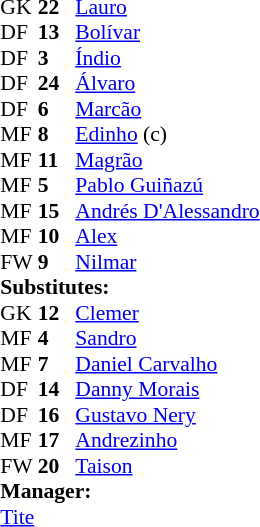<table cellspacing="0" cellpadding="0" style="font-size:90%; margin:0.2em auto;">
<tr>
<th width="25"></th>
<th width="25"></th>
</tr>
<tr>
<td>GK</td>
<td><strong>22</strong></td>
<td> <a href='#'>Lauro</a></td>
<td></td>
</tr>
<tr>
<td>DF</td>
<td><strong>13</strong></td>
<td> <a href='#'>Bolívar</a></td>
</tr>
<tr>
<td>DF</td>
<td><strong>3</strong></td>
<td> <a href='#'>Índio</a></td>
<td></td>
</tr>
<tr>
<td>DF</td>
<td><strong>24</strong></td>
<td> <a href='#'>Álvaro</a></td>
</tr>
<tr>
<td>DF</td>
<td><strong>6</strong></td>
<td> <a href='#'>Marcão</a></td>
</tr>
<tr>
<td>MF</td>
<td><strong>8</strong></td>
<td> <a href='#'>Edinho</a> (c)</td>
</tr>
<tr>
<td>MF</td>
<td><strong>11</strong></td>
<td> <a href='#'>Magrão</a></td>
<td></td>
</tr>
<tr>
<td>MF</td>
<td><strong>5</strong></td>
<td> <a href='#'>Pablo Guiñazú</a></td>
<td></td>
</tr>
<tr>
<td>MF</td>
<td><strong>15</strong></td>
<td> <a href='#'>Andrés D'Alessandro</a></td>
<td></td>
<td></td>
</tr>
<tr>
<td>MF</td>
<td><strong>10</strong></td>
<td> <a href='#'>Alex</a></td>
<td></td>
<td></td>
</tr>
<tr>
<td>FW</td>
<td><strong>9</strong></td>
<td> <a href='#'>Nilmar</a></td>
<td></td>
<td></td>
</tr>
<tr>
<td colspan=3><strong>Substitutes:</strong></td>
</tr>
<tr>
<td>GK</td>
<td><strong>12</strong></td>
<td> <a href='#'>Clemer</a></td>
</tr>
<tr>
<td>MF</td>
<td><strong>4</strong></td>
<td> <a href='#'>Sandro</a></td>
<td></td>
<td></td>
</tr>
<tr>
<td>MF</td>
<td><strong>7</strong></td>
<td> <a href='#'>Daniel Carvalho</a></td>
</tr>
<tr>
<td>DF</td>
<td><strong>14</strong></td>
<td> <a href='#'>Danny Morais</a></td>
<td></td>
<td></td>
</tr>
<tr>
<td>DF</td>
<td><strong>16</strong></td>
<td> <a href='#'>Gustavo Nery</a></td>
<td></td>
<td></td>
</tr>
<tr>
<td>MF</td>
<td><strong>17</strong></td>
<td> <a href='#'>Andrezinho</a></td>
</tr>
<tr>
<td>FW</td>
<td><strong>20</strong></td>
<td> <a href='#'>Taison</a></td>
</tr>
<tr>
<td colspan=3><strong>Manager:</strong></td>
</tr>
<tr>
<td colspan=4> <a href='#'>Tite</a></td>
</tr>
</table>
